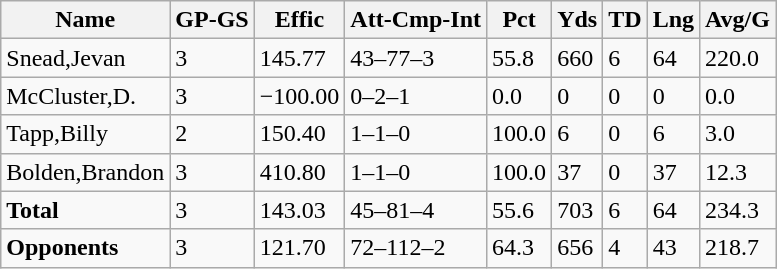<table class="wikitable" style="white-space:nowrap;">
<tr>
<th>Name</th>
<th>GP-GS</th>
<th>Effic</th>
<th>Att-Cmp-Int</th>
<th>Pct</th>
<th>Yds</th>
<th>TD</th>
<th>Lng</th>
<th>Avg/G</th>
</tr>
<tr>
<td>Snead,Jevan</td>
<td>3</td>
<td>145.77</td>
<td>43–77–3</td>
<td>55.8</td>
<td>660</td>
<td>6</td>
<td>64</td>
<td>220.0</td>
</tr>
<tr>
<td>McCluster,D.</td>
<td>3</td>
<td>−100.00</td>
<td>0–2–1</td>
<td>0.0</td>
<td>0</td>
<td>0</td>
<td>0</td>
<td>0.0</td>
</tr>
<tr>
<td>Tapp,Billy</td>
<td>2</td>
<td>150.40</td>
<td>1–1–0</td>
<td>100.0</td>
<td>6</td>
<td>0</td>
<td>6</td>
<td>3.0</td>
</tr>
<tr>
<td>Bolden,Brandon</td>
<td>3</td>
<td>410.80</td>
<td>1–1–0</td>
<td>100.0</td>
<td>37</td>
<td>0</td>
<td>37</td>
<td>12.3</td>
</tr>
<tr>
<td><strong>Total</strong></td>
<td>3</td>
<td>143.03</td>
<td>45–81–4</td>
<td>55.6</td>
<td>703</td>
<td>6</td>
<td>64</td>
<td>234.3</td>
</tr>
<tr>
<td><strong>Opponents</strong></td>
<td>3</td>
<td>121.70</td>
<td>72–112–2</td>
<td>64.3</td>
<td>656</td>
<td>4</td>
<td>43</td>
<td>218.7</td>
</tr>
</table>
